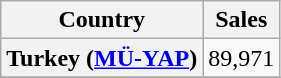<table class="wikitable plainrowheaders">
<tr>
<th scope="col">Country</th>
<th scope="col">Sales</th>
</tr>
<tr>
<th scope="row">Turkey (<a href='#'>MÜ-YAP</a>)</th>
<td>89,971</td>
</tr>
<tr>
</tr>
</table>
